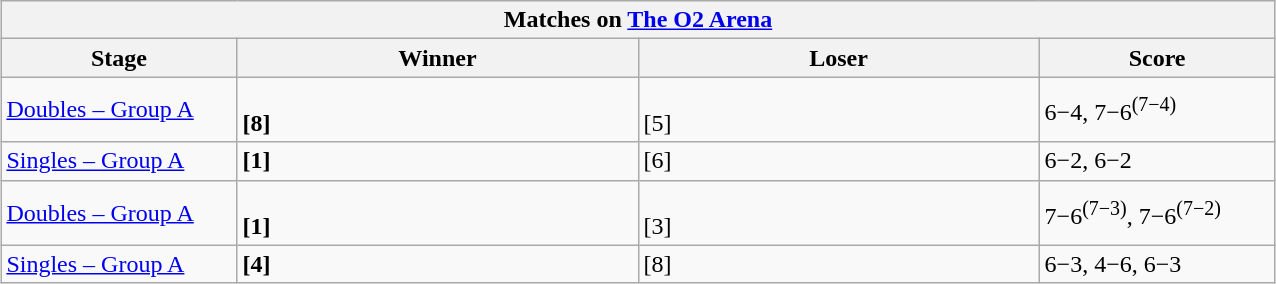<table class="wikitable collapsible uncollapsed" style="margin:1em auto;">
<tr>
<th colspan=4><strong>Matches on <a href='#'>The O2 Arena</a></strong></th>
</tr>
<tr>
<th width=150>Stage</th>
<th width=260>Winner</th>
<th width=260>Loser</th>
<th width=150>Score</th>
</tr>
<tr>
<td><a href='#'>Doubles – Group A</a></td>
<td><strong><br> [8]</strong></td>
<td><br> [5]</td>
<td>6−4, 7−6<sup>(7−4)</sup></td>
</tr>
<tr>
<td><a href='#'>Singles – Group A</a></td>
<td><strong> [1]</strong></td>
<td> [6]</td>
<td>6−2, 6−2 </td>
</tr>
<tr>
<td><a href='#'>Doubles – Group A</a></td>
<td><strong><br> [1]</strong></td>
<td><br> [3]</td>
<td>7−6<sup>(7−3)</sup>, 7−6<sup>(7−2)</sup></td>
</tr>
<tr>
<td><a href='#'>Singles – Group A</a></td>
<td><strong> [4]</strong></td>
<td> [8]</td>
<td>6−3, 4−6, 6−3 </td>
</tr>
</table>
